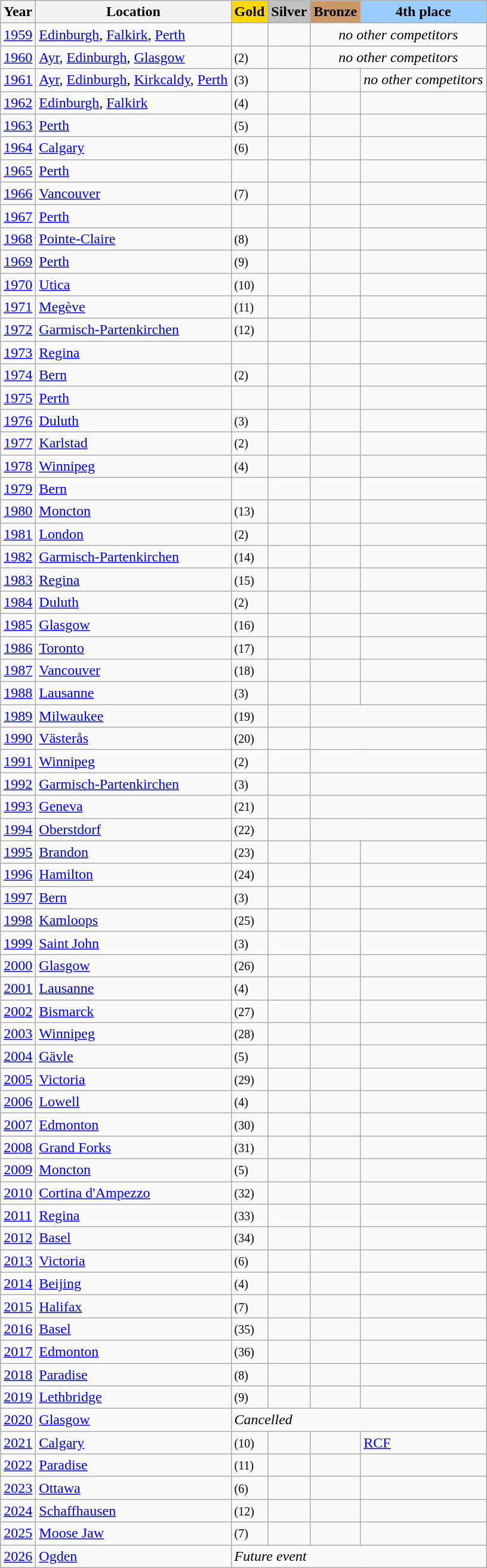<table class="wikitable">
<tr>
<th>Year</th>
<th>Location</th>
<td align="center" bgcolor="gold"><strong>Gold</strong></td>
<td align="center" bgcolor="silver"><strong>Silver</strong></td>
<td align="center" bgcolor="CC9966"><strong>Bronze</strong></td>
<td align="center" bgcolor="9ACDFF"><strong>4th place</strong></td>
</tr>
<tr>
<td><a href='#'>1959</a></td>
<td> <a href='#'>Edinburgh</a>, <a href='#'>Falkirk</a>, <a href='#'>Perth</a></td>
<td></td>
<td></td>
<td colspan=2 align="center"><em>no other competitors</em></td>
</tr>
<tr>
<td><a href='#'>1960</a></td>
<td> <a href='#'>Ayr</a>, <a href='#'>Edinburgh</a>, <a href='#'>Glasgow</a></td>
<td> <small>(2)</small></td>
<td></td>
<td colspan=2 align="center"><em>no other competitors</em></td>
</tr>
<tr>
<td><a href='#'>1961</a></td>
<td> <a href='#'>Ayr</a>, <a href='#'>Edinburgh</a>, <a href='#'>Kirkcaldy</a>, <a href='#'>Perth</a></td>
<td> <small>(3)</small></td>
<td></td>
<td></td>
<td align="center"><em>no other competitors</em></td>
</tr>
<tr>
<td><a href='#'>1962</a></td>
<td> <a href='#'>Edinburgh</a>, <a href='#'>Falkirk</a></td>
<td> <small>(4)</small></td>
<td></td>
<td></td>
<td></td>
</tr>
<tr>
<td><a href='#'>1963</a></td>
<td> <a href='#'>Perth</a></td>
<td> <small>(5)</small></td>
<td></td>
<td></td>
<td></td>
</tr>
<tr>
<td><a href='#'>1964</a></td>
<td> <a href='#'>Calgary</a></td>
<td> <small>(6)</small></td>
<td></td>
<td></td>
<td></td>
</tr>
<tr>
<td><a href='#'>1965</a></td>
<td> <a href='#'>Perth</a></td>
<td></td>
<td></td>
<td></td>
<td></td>
</tr>
<tr>
<td><a href='#'>1966</a></td>
<td> <a href='#'>Vancouver</a></td>
<td> <small>(7)</small></td>
<td></td>
<td></td>
<td></td>
</tr>
<tr>
<td><a href='#'>1967</a></td>
<td> <a href='#'>Perth</a></td>
<td></td>
<td></td>
<td></td>
<td></td>
</tr>
<tr>
<td><a href='#'>1968</a></td>
<td> <a href='#'>Pointe-Claire</a></td>
<td> <small>(8)</small></td>
<td></td>
<td></td>
<td></td>
</tr>
<tr>
<td><a href='#'>1969</a></td>
<td> <a href='#'>Perth</a></td>
<td> <small>(9)</small></td>
<td></td>
<td></td>
<td></td>
</tr>
<tr>
<td><a href='#'>1970</a></td>
<td> <a href='#'>Utica</a></td>
<td> <small>(10)</small></td>
<td></td>
<td></td>
<td></td>
</tr>
<tr>
<td><a href='#'>1971</a></td>
<td> <a href='#'>Megève</a></td>
<td> <small>(11)</small></td>
<td></td>
<td></td>
<td></td>
</tr>
<tr>
<td><a href='#'>1972</a></td>
<td> <a href='#'>Garmisch-Partenkirchen</a></td>
<td> <small>(12)</small></td>
<td></td>
<td></td>
<td></td>
</tr>
<tr>
<td><a href='#'>1973</a></td>
<td> <a href='#'>Regina</a></td>
<td></td>
<td></td>
<td></td>
<td></td>
</tr>
<tr>
<td><a href='#'>1974</a></td>
<td> <a href='#'>Bern</a></td>
<td> <small>(2)</small></td>
<td></td>
<td></td>
<td></td>
</tr>
<tr>
<td><a href='#'>1975</a></td>
<td> <a href='#'>Perth</a></td>
<td></td>
<td></td>
<td></td>
<td></td>
</tr>
<tr>
<td><a href='#'>1976</a></td>
<td> <a href='#'>Duluth</a></td>
<td> <small>(3)</small></td>
<td></td>
<td></td>
<td></td>
</tr>
<tr>
<td><a href='#'>1977</a></td>
<td> <a href='#'>Karlstad</a></td>
<td> <small>(2)</small></td>
<td></td>
<td></td>
<td></td>
</tr>
<tr>
<td><a href='#'>1978</a></td>
<td> <a href='#'>Winnipeg</a></td>
<td> <small>(4)</small></td>
<td></td>
<td></td>
<td></td>
</tr>
<tr>
<td><a href='#'>1979</a></td>
<td> <a href='#'>Bern</a></td>
<td></td>
<td></td>
<td></td>
<td></td>
</tr>
<tr>
<td><a href='#'>1980</a></td>
<td> <a href='#'>Moncton</a></td>
<td> <small>(13)</small></td>
<td></td>
<td></td>
<td></td>
</tr>
<tr>
<td><a href='#'>1981</a></td>
<td> <a href='#'>London</a></td>
<td> <small>(2)</small></td>
<td></td>
<td></td>
<td></td>
</tr>
<tr>
<td><a href='#'>1982</a></td>
<td> <a href='#'>Garmisch-Partenkirchen</a></td>
<td> <small>(14)</small></td>
<td></td>
<td></td>
<td></td>
</tr>
<tr>
<td><a href='#'>1983</a></td>
<td> <a href='#'>Regina</a></td>
<td> <small>(15)</small></td>
<td></td>
<td></td>
<td></td>
</tr>
<tr>
<td><a href='#'>1984</a></td>
<td> <a href='#'>Duluth</a></td>
<td> <small>(2)</small></td>
<td></td>
<td></td>
<td></td>
</tr>
<tr>
<td><a href='#'>1985</a></td>
<td> <a href='#'>Glasgow</a></td>
<td> <small>(16)</small></td>
<td></td>
<td></td>
<td></td>
</tr>
<tr>
<td><a href='#'>1986</a></td>
<td> <a href='#'>Toronto</a></td>
<td> <small>(17)</small></td>
<td></td>
<td></td>
<td></td>
</tr>
<tr>
<td><a href='#'>1987</a></td>
<td> <a href='#'>Vancouver</a></td>
<td> <small>(18)</small></td>
<td></td>
<td></td>
<td></td>
</tr>
<tr>
<td><a href='#'>1988</a></td>
<td> <a href='#'>Lausanne</a></td>
<td> <small>(3)</small></td>
<td></td>
<td></td>
<td></td>
</tr>
<tr>
<td><a href='#'>1989</a></td>
<td> <a href='#'>Milwaukee</a></td>
<td> <small>(19)</small></td>
<td></td>
<td colspan=2><br></td>
</tr>
<tr>
<td><a href='#'>1990</a></td>
<td> <a href='#'>Västerås</a></td>
<td> <small>(20)</small></td>
<td></td>
<td colspan=2><br></td>
</tr>
<tr>
<td><a href='#'>1991</a></td>
<td> <a href='#'>Winnipeg</a></td>
<td> <small>(2)</small></td>
<td></td>
<td colspan=2><br></td>
</tr>
<tr>
<td><a href='#'>1992</a></td>
<td> <a href='#'>Garmisch-Partenkirchen</a></td>
<td> <small>(3)</small></td>
<td></td>
<td colspan=2><br></td>
</tr>
<tr>
<td><a href='#'>1993</a></td>
<td> <a href='#'>Geneva</a></td>
<td> <small>(21)</small></td>
<td></td>
<td colspan=2><br></td>
</tr>
<tr>
<td><a href='#'>1994</a></td>
<td> <a href='#'>Oberstdorf</a></td>
<td> <small>(22)</small></td>
<td></td>
<td colspan=2><br></td>
</tr>
<tr>
<td><a href='#'>1995</a></td>
<td> <a href='#'>Brandon</a></td>
<td> <small>(23)</small></td>
<td></td>
<td></td>
<td></td>
</tr>
<tr>
<td><a href='#'>1996</a></td>
<td> <a href='#'>Hamilton</a></td>
<td> <small>(24)</small></td>
<td></td>
<td></td>
<td></td>
</tr>
<tr>
<td><a href='#'>1997</a></td>
<td> <a href='#'>Bern</a></td>
<td> <small>(3)</small></td>
<td></td>
<td></td>
<td></td>
</tr>
<tr>
<td><a href='#'>1998</a></td>
<td> <a href='#'>Kamloops</a></td>
<td> <small>(25)</small></td>
<td></td>
<td></td>
<td></td>
</tr>
<tr>
<td><a href='#'>1999</a></td>
<td> <a href='#'>Saint John</a></td>
<td> <small>(3)</small></td>
<td></td>
<td></td>
<td></td>
</tr>
<tr>
<td><a href='#'>2000</a></td>
<td> <a href='#'>Glasgow</a></td>
<td> <small>(26)</small></td>
<td></td>
<td></td>
<td></td>
</tr>
<tr>
<td><a href='#'>2001</a></td>
<td> <a href='#'>Lausanne</a></td>
<td> <small>(4)</small></td>
<td></td>
<td></td>
<td></td>
</tr>
<tr>
<td><a href='#'>2002</a></td>
<td> <a href='#'>Bismarck</a></td>
<td> <small>(27)</small></td>
<td></td>
<td></td>
<td></td>
</tr>
<tr>
<td><a href='#'>2003</a></td>
<td> <a href='#'>Winnipeg</a></td>
<td> <small>(28)</small></td>
<td></td>
<td></td>
<td></td>
</tr>
<tr>
<td><a href='#'>2004</a></td>
<td> <a href='#'>Gävle</a></td>
<td> <small>(5)</small></td>
<td></td>
<td></td>
<td></td>
</tr>
<tr>
<td><a href='#'>2005</a></td>
<td> <a href='#'>Victoria</a></td>
<td> <small>(29)</small></td>
<td></td>
<td></td>
<td></td>
</tr>
<tr>
<td><a href='#'>2006</a></td>
<td> <a href='#'>Lowell</a></td>
<td> <small>(4)</small></td>
<td></td>
<td></td>
<td></td>
</tr>
<tr>
<td><a href='#'>2007</a></td>
<td> <a href='#'>Edmonton</a></td>
<td> <small>(30)</small></td>
<td></td>
<td></td>
<td></td>
</tr>
<tr>
<td><a href='#'>2008</a></td>
<td> <a href='#'>Grand Forks</a></td>
<td> <small>(31)</small></td>
<td></td>
<td></td>
<td></td>
</tr>
<tr>
<td><a href='#'>2009</a></td>
<td> <a href='#'>Moncton</a></td>
<td> <small>(5)</small></td>
<td></td>
<td></td>
<td></td>
</tr>
<tr>
<td><a href='#'>2010</a></td>
<td> <a href='#'>Cortina d'Ampezzo</a></td>
<td> <small>(32)</small></td>
<td></td>
<td></td>
<td></td>
</tr>
<tr>
<td><a href='#'>2011</a></td>
<td> <a href='#'>Regina</a></td>
<td> <small>(33)</small></td>
<td></td>
<td></td>
<td></td>
</tr>
<tr>
<td><a href='#'>2012</a></td>
<td> <a href='#'>Basel</a></td>
<td> <small>(34)</small></td>
<td></td>
<td></td>
<td></td>
</tr>
<tr>
<td><a href='#'>2013</a></td>
<td> <a href='#'>Victoria</a></td>
<td> <small>(6)</small></td>
<td></td>
<td></td>
<td></td>
</tr>
<tr>
<td><a href='#'>2014</a></td>
<td> <a href='#'>Beijing</a></td>
<td> <small>(4)</small></td>
<td></td>
<td></td>
<td></td>
</tr>
<tr>
<td><a href='#'>2015</a></td>
<td> <a href='#'>Halifax</a></td>
<td> <small>(7)</small></td>
<td></td>
<td></td>
<td></td>
</tr>
<tr>
<td><a href='#'>2016</a></td>
<td> <a href='#'>Basel</a></td>
<td> <small>(35)</small></td>
<td></td>
<td></td>
<td></td>
</tr>
<tr>
<td><a href='#'>2017</a></td>
<td> <a href='#'>Edmonton</a></td>
<td> <small>(36)</small></td>
<td></td>
<td></td>
<td></td>
</tr>
<tr>
<td><a href='#'>2018</a></td>
<td> <a href='#'>Paradise</a></td>
<td> <small>(8)</small></td>
<td></td>
<td></td>
<td></td>
</tr>
<tr>
<td><a href='#'>2019</a></td>
<td> <a href='#'>Lethbridge</a></td>
<td> <small>(9)</small></td>
<td></td>
<td></td>
<td></td>
</tr>
<tr>
<td><a href='#'>2020</a></td>
<td> <a href='#'>Glasgow</a></td>
<td colspan=4><em>Cancelled</em></td>
</tr>
<tr>
<td><a href='#'>2021</a></td>
<td> <a href='#'>Calgary</a></td>
<td> <small>(10)</small></td>
<td></td>
<td></td>
<td> <a href='#'>RCF</a></td>
</tr>
<tr>
<td><a href='#'>2022</a></td>
<td> <a href='#'>Paradise</a></td>
<td> <small>(11)</small></td>
<td></td>
<td></td>
<td></td>
</tr>
<tr>
<td><a href='#'>2023</a></td>
<td> <a href='#'>Ottawa</a></td>
<td> <small>(6)</small></td>
<td></td>
<td></td>
<td></td>
</tr>
<tr>
<td><a href='#'>2024</a></td>
<td> <a href='#'>Schaffhausen</a></td>
<td> <small>(12)</small></td>
<td></td>
<td></td>
<td></td>
</tr>
<tr>
<td><a href='#'>2025</a></td>
<td> <a href='#'>Moose Jaw</a></td>
<td> <small>(7)</small></td>
<td></td>
<td></td>
<td></td>
</tr>
<tr>
<td><a href='#'>2026</a></td>
<td> <a href='#'>Ogden</a></td>
<td colspan=4><em>Future event</em></td>
</tr>
</table>
